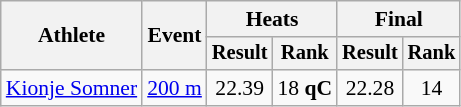<table class="wikitable" style="font-size:90%">
<tr>
<th rowspan=2>Athlete</th>
<th rowspan=2>Event</th>
<th colspan=2>Heats</th>
<th colspan=2>Final</th>
</tr>
<tr style="font-size:95%">
<th>Result</th>
<th>Rank</th>
<th>Result</th>
<th>Rank</th>
</tr>
<tr align=center>
<td align=left><a href='#'>Kionje Somner</a></td>
<td align=left><a href='#'>200 m</a></td>
<td>22.39</td>
<td>18 <strong>qC</strong></td>
<td>22.28</td>
<td>14</td>
</tr>
</table>
